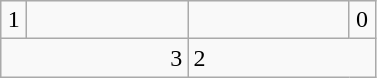<table class=wikitable>
<tr>
<td align=center width=10>1</td>
<td align="center" width="100"></td>
<td align="center" width="100" !></td>
<td align="center" width="10">0</td>
</tr>
<tr>
<td colspan=2 align=right>3</td>
<td colspan="2">2</td>
</tr>
</table>
